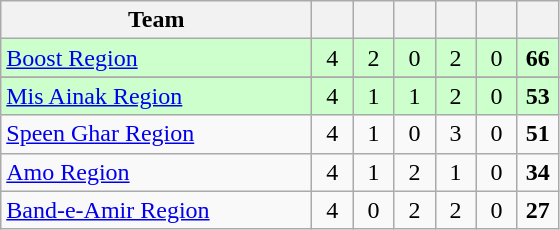<table class="wikitable" style="text-align:center">
<tr>
<th style="width:200px">Team</th>
<th width="20"></th>
<th width="20"></th>
<th width="20"></th>
<th width="20"></th>
<th width="20"></th>
<th width="20"></th>
</tr>
<tr style="background:#cfc">
<td style="text-align:left;"><a href='#'>Boost Region</a></td>
<td>4</td>
<td>2</td>
<td>0</td>
<td>2</td>
<td>0</td>
<td><strong>66</strong></td>
</tr>
<tr>
</tr>
<tr style="background:#cfc">
<td style="text-align:left;"><a href='#'>Mis Ainak Region</a></td>
<td>4</td>
<td>1</td>
<td>1</td>
<td>2</td>
<td>0</td>
<td><strong>53</strong></td>
</tr>
<tr>
<td style="text-align:left;"><a href='#'>Speen Ghar Region</a></td>
<td>4</td>
<td>1</td>
<td>0</td>
<td>3</td>
<td>0</td>
<td><strong>51</strong></td>
</tr>
<tr>
<td style="text-align:left;"><a href='#'>Amo Region</a></td>
<td>4</td>
<td>1</td>
<td>2</td>
<td>1</td>
<td>0</td>
<td><strong>34</strong></td>
</tr>
<tr>
<td style="text-align:left;"><a href='#'>Band-e-Amir Region</a></td>
<td>4</td>
<td>0</td>
<td>2</td>
<td>2</td>
<td>0</td>
<td><strong>27</strong></td>
</tr>
</table>
